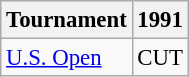<table class="wikitable" style="font-size:95%;text-align:center;">
<tr>
<th>Tournament</th>
<th>1991</th>
</tr>
<tr>
<td align=left><a href='#'>U.S. Open</a></td>
<td>CUT</td>
</tr>
</table>
